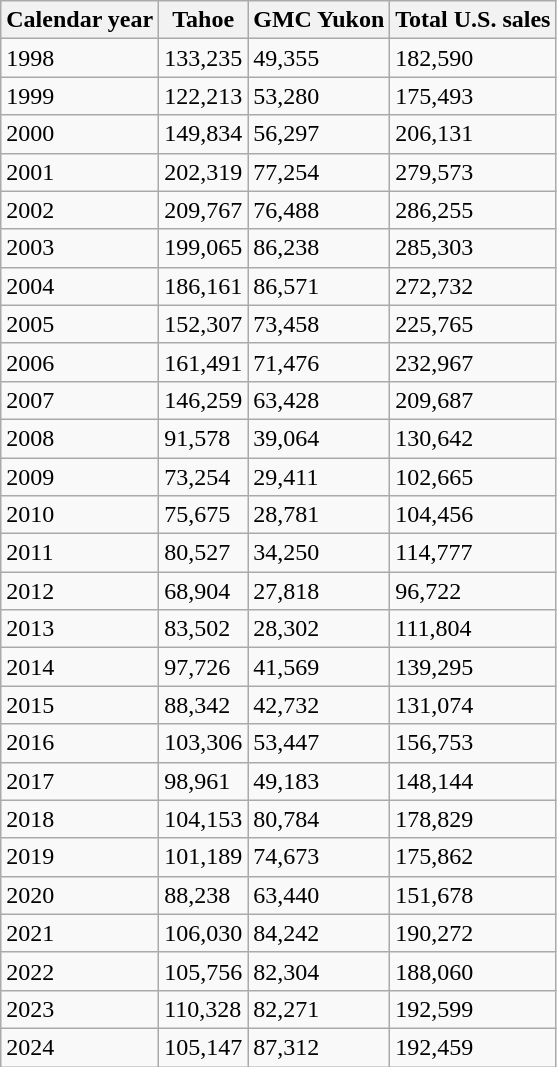<table class="wikitable">
<tr>
<th>Calendar year</th>
<th>Tahoe</th>
<th>GMC Yukon</th>
<th>Total U.S. sales</th>
</tr>
<tr>
<td>1998</td>
<td>133,235</td>
<td>49,355</td>
<td>182,590</td>
</tr>
<tr>
<td>1999</td>
<td>122,213</td>
<td>53,280</td>
<td>175,493</td>
</tr>
<tr>
<td>2000</td>
<td>149,834</td>
<td>56,297</td>
<td>206,131</td>
</tr>
<tr>
<td>2001</td>
<td>202,319</td>
<td>77,254</td>
<td>279,573</td>
</tr>
<tr>
<td>2002</td>
<td>209,767</td>
<td>76,488</td>
<td>286,255</td>
</tr>
<tr>
<td>2003</td>
<td>199,065</td>
<td>86,238</td>
<td>285,303</td>
</tr>
<tr>
<td>2004</td>
<td>186,161</td>
<td>86,571</td>
<td>272,732</td>
</tr>
<tr>
<td>2005</td>
<td>152,307</td>
<td>73,458</td>
<td>225,765</td>
</tr>
<tr>
<td>2006</td>
<td>161,491</td>
<td>71,476</td>
<td>232,967</td>
</tr>
<tr>
<td>2007</td>
<td>146,259</td>
<td>63,428</td>
<td>209,687</td>
</tr>
<tr>
<td>2008</td>
<td>91,578</td>
<td>39,064</td>
<td>130,642</td>
</tr>
<tr>
<td>2009</td>
<td>73,254</td>
<td>29,411</td>
<td>102,665</td>
</tr>
<tr>
<td>2010</td>
<td>75,675</td>
<td>28,781</td>
<td>104,456</td>
</tr>
<tr>
<td>2011</td>
<td>80,527</td>
<td>34,250</td>
<td>114,777</td>
</tr>
<tr>
<td>2012</td>
<td>68,904</td>
<td>27,818</td>
<td>96,722</td>
</tr>
<tr>
<td>2013</td>
<td>83,502</td>
<td>28,302</td>
<td>111,804</td>
</tr>
<tr>
<td>2014</td>
<td>97,726</td>
<td>41,569</td>
<td>139,295</td>
</tr>
<tr>
<td>2015</td>
<td>88,342</td>
<td>42,732</td>
<td>131,074</td>
</tr>
<tr>
<td>2016</td>
<td>103,306</td>
<td>53,447</td>
<td>156,753</td>
</tr>
<tr>
<td>2017</td>
<td>98,961</td>
<td>49,183</td>
<td>148,144</td>
</tr>
<tr>
<td>2018</td>
<td>104,153</td>
<td>80,784</td>
<td>178,829</td>
</tr>
<tr>
<td>2019</td>
<td>101,189</td>
<td>74,673</td>
<td>175,862</td>
</tr>
<tr>
<td>2020</td>
<td>88,238</td>
<td>63,440</td>
<td>151,678</td>
</tr>
<tr>
<td>2021</td>
<td>106,030</td>
<td>84,242</td>
<td>190,272</td>
</tr>
<tr>
<td>2022</td>
<td>105,756</td>
<td>82,304</td>
<td>188,060</td>
</tr>
<tr>
<td>2023</td>
<td>110,328</td>
<td>82,271</td>
<td>192,599</td>
</tr>
<tr>
<td>2024</td>
<td>105,147</td>
<td>87,312</td>
<td>192,459</td>
</tr>
</table>
